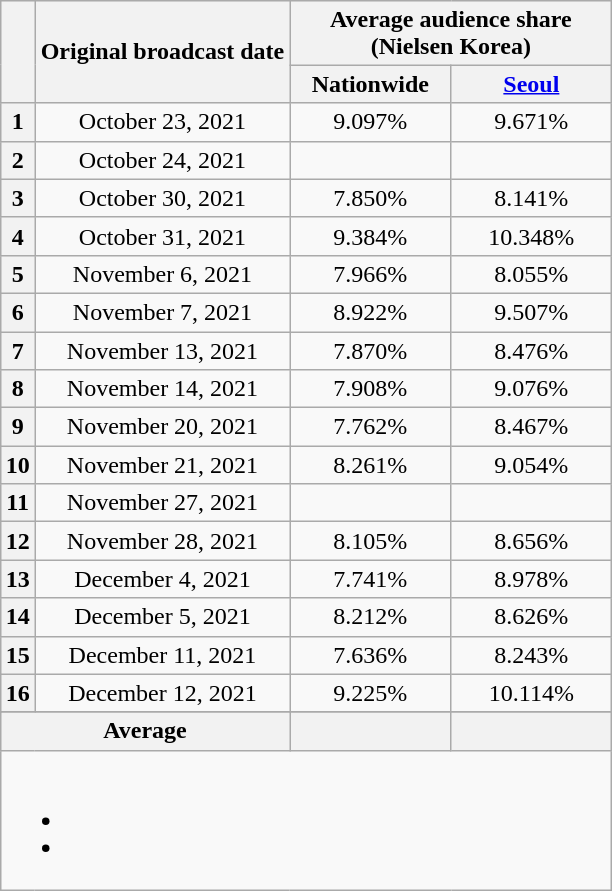<table class="wikitable" style="text-align:center; max-width:500px; margin-left: auto; margin-right: auto; border: none;">
<tr>
</tr>
<tr>
<th rowspan="2"></th>
<th rowspan="2">Original broadcast date</th>
<th colspan="2">Average audience share<br>(Nielsen Korea)</th>
</tr>
<tr>
<th width="100">Nationwide</th>
<th width="100"><a href='#'>Seoul</a></th>
</tr>
<tr>
<th>1</th>
<td>October 23, 2021</td>
<td>9.097% </td>
<td>9.671% </td>
</tr>
<tr>
<th>2</th>
<td>October 24, 2021</td>
<td><strong></strong>  </td>
<td><strong></strong> </td>
</tr>
<tr>
<th>3</th>
<td>October 30, 2021</td>
<td>7.850% </td>
<td>8.141% </td>
</tr>
<tr>
<th>4</th>
<td>October 31, 2021</td>
<td>9.384% </td>
<td>10.348% </td>
</tr>
<tr>
<th>5</th>
<td>November 6, 2021</td>
<td>7.966% </td>
<td>8.055% </td>
</tr>
<tr>
<th>6</th>
<td>November 7, 2021</td>
<td>8.922% </td>
<td>9.507% </td>
</tr>
<tr>
<th>7</th>
<td>November 13, 2021</td>
<td>7.870% </td>
<td>8.476% </td>
</tr>
<tr>
<th>8</th>
<td>November 14, 2021</td>
<td>7.908% </td>
<td>9.076% </td>
</tr>
<tr>
<th>9</th>
<td>November 20, 2021</td>
<td>7.762% </td>
<td>8.467% </td>
</tr>
<tr>
<th>10</th>
<td>November 21, 2021</td>
<td>8.261% </td>
<td>9.054% </td>
</tr>
<tr>
<th>11</th>
<td>November 27, 2021</td>
<td><strong></strong> </td>
<td><strong></strong> </td>
</tr>
<tr>
<th>12</th>
<td>November 28, 2021</td>
<td>8.105% </td>
<td>8.656% </td>
</tr>
<tr>
<th>13</th>
<td>December 4, 2021</td>
<td>7.741% </td>
<td>8.978% </td>
</tr>
<tr>
<th>14</th>
<td>December 5, 2021</td>
<td>8.212% </td>
<td>8.626% </td>
</tr>
<tr>
<th>15</th>
<td>December 11, 2021</td>
<td>7.636% </td>
<td>8.243% </td>
</tr>
<tr>
<th>16</th>
<td>December 12, 2021</td>
<td>9.225% </td>
<td>10.114% </td>
</tr>
<tr>
</tr>
<tr>
<th colspan="2">Average</th>
<th></th>
<th></th>
</tr>
<tr>
<td colspan="4"><br><ul><li></li><li></li></ul></td>
</tr>
</table>
